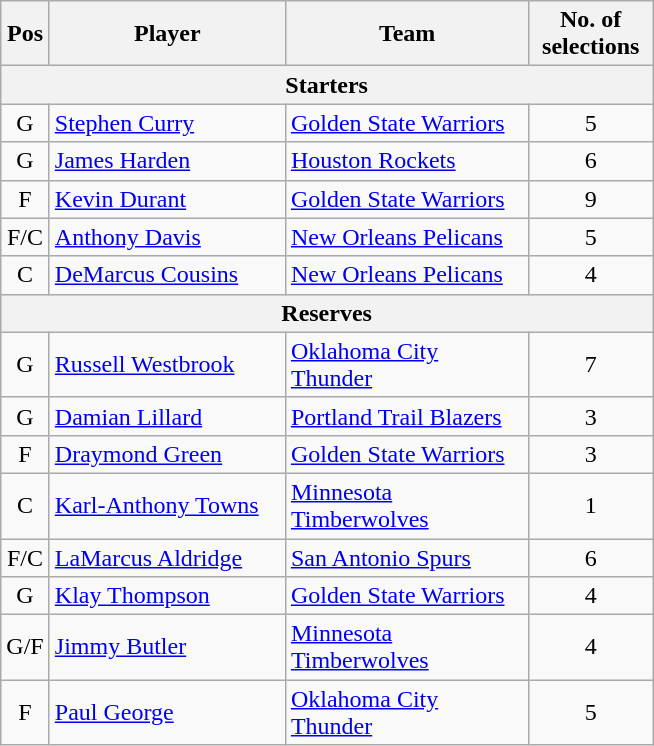<table class="wikitable" style="text-align:center">
<tr>
<th scope="col" width="25px">Pos</th>
<th scope="col" width="150px">Player</th>
<th scope="col" width="155px">Team</th>
<th scope="col" width="75px">No. of selections</th>
</tr>
<tr>
<th scope="col" colspan="4">Starters</th>
</tr>
<tr>
<td>G</td>
<td style="text-align:left"><a href='#'>Stephen Curry</a></td>
<td style="text-align:left"><a href='#'>Golden State Warriors</a></td>
<td>5</td>
</tr>
<tr>
<td>G</td>
<td style="text-align:left"><a href='#'>James Harden</a></td>
<td style="text-align:left"><a href='#'>Houston Rockets</a></td>
<td>6</td>
</tr>
<tr>
<td>F</td>
<td style="text-align:left"><a href='#'>Kevin Durant</a></td>
<td style="text-align:left"><a href='#'>Golden State Warriors</a></td>
<td>9</td>
</tr>
<tr>
<td>F/C</td>
<td style="text-align:left"><a href='#'>Anthony Davis</a></td>
<td style="text-align:left"><a href='#'>New Orleans Pelicans</a></td>
<td>5</td>
</tr>
<tr>
<td>C</td>
<td style="text-align:left"><a href='#'>DeMarcus Cousins</a></td>
<td style="text-align:left"><a href='#'>New Orleans Pelicans</a></td>
<td>4</td>
</tr>
<tr>
<th scope="col" colspan="4">Reserves</th>
</tr>
<tr>
<td>G</td>
<td style="text-align:left"><a href='#'>Russell Westbrook</a></td>
<td style="text-align:left"><a href='#'>Oklahoma City Thunder</a></td>
<td>7</td>
</tr>
<tr>
<td>G</td>
<td style="text-align:left"><a href='#'>Damian Lillard</a></td>
<td style="text-align:left"><a href='#'>Portland Trail Blazers</a></td>
<td>3</td>
</tr>
<tr>
<td>F</td>
<td style="text-align:left"><a href='#'>Draymond Green</a></td>
<td style="text-align:left"><a href='#'>Golden State Warriors</a></td>
<td>3</td>
</tr>
<tr>
<td>C</td>
<td style="text-align:left"><a href='#'>Karl-Anthony Towns</a></td>
<td style="text-align:left"><a href='#'>Minnesota Timberwolves</a></td>
<td>1</td>
</tr>
<tr>
<td>F/C</td>
<td style="text-align:left"><a href='#'>LaMarcus Aldridge</a></td>
<td style="text-align:left"><a href='#'>San Antonio Spurs</a></td>
<td>6</td>
</tr>
<tr>
<td>G</td>
<td style="text-align:left"><a href='#'>Klay Thompson</a></td>
<td style="text-align:left"><a href='#'>Golden State Warriors</a></td>
<td>4</td>
</tr>
<tr>
<td>G/F</td>
<td style="text-align:left"><a href='#'>Jimmy Butler</a></td>
<td style="text-align:left"><a href='#'>Minnesota Timberwolves</a></td>
<td>4</td>
</tr>
<tr>
<td>F</td>
<td style="text-align:left"><a href='#'>Paul George</a></td>
<td style="text-align:left"><a href='#'>Oklahoma City Thunder</a></td>
<td>5</td>
</tr>
</table>
